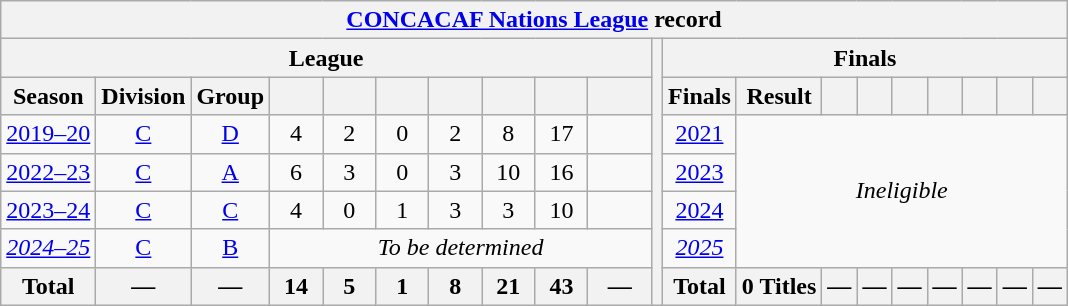<table class="wikitable" style="text-align: center;">
<tr>
<th colspan="20"><a href='#'>CONCACAF Nations League</a> record</th>
</tr>
<tr>
<th colspan="10">League</th>
<th rowspan="7"></th>
<th colspan="9">Finals</th>
</tr>
<tr>
<th>Season</th>
<th>Division</th>
<th>Group</th>
<th width="28"></th>
<th width="28"></th>
<th width="28"></th>
<th width="28"></th>
<th width="28"></th>
<th width="28"></th>
<th width="35"></th>
<th><strong>Finals</strong></th>
<th><strong>Result</strong></th>
<th></th>
<th></th>
<th></th>
<th></th>
<th></th>
<th></th>
<th></th>
</tr>
<tr>
<td><a href='#'>2019–20</a></td>
<td><a href='#'>C</a></td>
<td><a href='#'>D</a></td>
<td>4</td>
<td>2</td>
<td>0</td>
<td>2</td>
<td>8</td>
<td>17</td>
<td></td>
<td> <a href='#'>2021</a></td>
<td colspan="8" rowspan="4"><em>Ineligible</em></td>
</tr>
<tr>
<td><a href='#'>2022–23</a></td>
<td><a href='#'>C</a></td>
<td><a href='#'>A</a></td>
<td>6</td>
<td>3</td>
<td>0</td>
<td>3</td>
<td>10</td>
<td>16</td>
<td></td>
<td> <a href='#'>2023</a></td>
</tr>
<tr>
<td><a href='#'>2023–24</a></td>
<td><a href='#'>C</a></td>
<td><a href='#'>C</a></td>
<td>4</td>
<td>0</td>
<td>1</td>
<td>3</td>
<td>3</td>
<td>10</td>
<td></td>
<td> <a href='#'>2024</a></td>
</tr>
<tr>
<td><a href='#'><em>2024–25</em></a></td>
<td><a href='#'>C</a></td>
<td><a href='#'>B</a></td>
<td colspan="7"><em>To be determined</em></td>
<td> <a href='#'><em>2025</em></a></td>
</tr>
<tr>
<th>Total</th>
<th><strong>—</strong></th>
<th><strong>—</strong></th>
<th>14</th>
<th>5</th>
<th>1</th>
<th>8</th>
<th>21</th>
<th>43</th>
<th><strong>—</strong></th>
<th><strong>Total</strong></th>
<th><strong>0 Titles</strong></th>
<th><strong>—</strong></th>
<th><strong>—</strong></th>
<th><strong>—</strong></th>
<th><strong>—</strong></th>
<th><strong>—</strong></th>
<th><strong>—</strong></th>
<th><strong>—</strong></th>
</tr>
</table>
